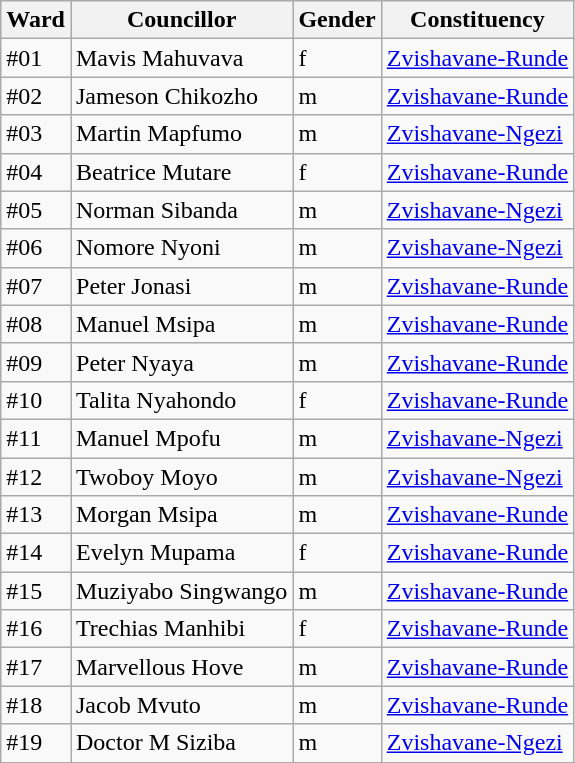<table class="wikitable sortable" style="font-size: 100%;">
<tr>
<th>Ward</th>
<th>Councillor</th>
<th>Gender</th>
<th>Constituency</th>
</tr>
<tr>
<td>#01</td>
<td>Mavis Mahuvava</td>
<td>f</td>
<td><a href='#'>Zvishavane-Runde</a></td>
</tr>
<tr>
<td>#02</td>
<td>Jameson Chikozho</td>
<td>m</td>
<td><a href='#'>Zvishavane-Runde</a></td>
</tr>
<tr>
<td>#03</td>
<td>Martin Mapfumo</td>
<td>m</td>
<td><a href='#'>Zvishavane-Ngezi</a></td>
</tr>
<tr>
<td>#04</td>
<td>Beatrice Mutare</td>
<td>f</td>
<td><a href='#'>Zvishavane-Runde</a></td>
</tr>
<tr>
<td>#05</td>
<td>Norman Sibanda</td>
<td>m</td>
<td><a href='#'>Zvishavane-Ngezi</a></td>
</tr>
<tr>
<td>#06</td>
<td>Nomore Nyoni</td>
<td>m</td>
<td><a href='#'>Zvishavane-Ngezi</a></td>
</tr>
<tr>
<td>#07</td>
<td>Peter Jonasi</td>
<td>m</td>
<td><a href='#'>Zvishavane-Runde</a></td>
</tr>
<tr>
<td>#08</td>
<td>Manuel Msipa</td>
<td>m</td>
<td><a href='#'>Zvishavane-Runde</a></td>
</tr>
<tr>
<td>#09</td>
<td>Peter Nyaya</td>
<td>m</td>
<td><a href='#'>Zvishavane-Runde</a></td>
</tr>
<tr>
<td>#10</td>
<td>Talita Nyahondo</td>
<td>f</td>
<td><a href='#'>Zvishavane-Runde</a></td>
</tr>
<tr>
<td>#11</td>
<td>Manuel Mpofu</td>
<td>m</td>
<td><a href='#'>Zvishavane-Ngezi</a></td>
</tr>
<tr>
<td>#12</td>
<td>Twoboy Moyo</td>
<td>m</td>
<td><a href='#'>Zvishavane-Ngezi</a></td>
</tr>
<tr>
<td>#13</td>
<td>Morgan Msipa</td>
<td>m</td>
<td><a href='#'>Zvishavane-Runde</a></td>
</tr>
<tr>
<td>#14</td>
<td>Evelyn Mupama</td>
<td>f</td>
<td><a href='#'>Zvishavane-Runde</a></td>
</tr>
<tr>
<td>#15</td>
<td>Muziyabo Singwango</td>
<td>m</td>
<td><a href='#'>Zvishavane-Runde</a></td>
</tr>
<tr>
<td>#16</td>
<td>Trechias Manhibi</td>
<td>f</td>
<td><a href='#'>Zvishavane-Runde</a></td>
</tr>
<tr>
<td>#17</td>
<td>Marvellous Hove</td>
<td>m</td>
<td><a href='#'>Zvishavane-Runde</a></td>
</tr>
<tr>
<td>#18</td>
<td>Jacob Mvuto</td>
<td>m</td>
<td><a href='#'>Zvishavane-Runde</a></td>
</tr>
<tr>
<td>#19</td>
<td>Doctor M Siziba</td>
<td>m</td>
<td><a href='#'>Zvishavane-Ngezi</a></td>
</tr>
<tr>
</tr>
</table>
